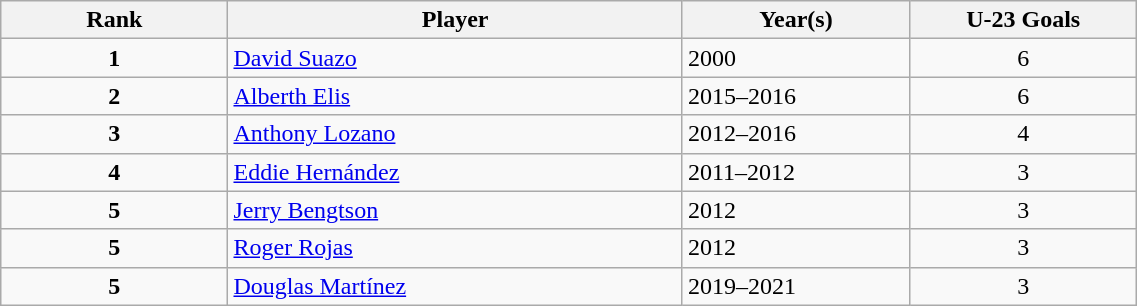<table class="wikitable" width=60%>
<tr>
<th width = 20%>Rank</th>
<th width = 40%>Player</th>
<th width = 20%>Year(s)</th>
<th width = 20%>U-23 Goals</th>
</tr>
<tr>
<td align=center><strong>1</strong></td>
<td><a href='#'>David Suazo</a></td>
<td>2000</td>
<td align=center>6</td>
</tr>
<tr>
<td align=center><strong>2</strong></td>
<td><a href='#'>Alberth Elis</a></td>
<td>2015–2016</td>
<td align=center>6</td>
</tr>
<tr>
<td align=center><strong>3</strong></td>
<td><a href='#'>Anthony Lozano</a></td>
<td>2012–2016</td>
<td align=center>4</td>
</tr>
<tr>
<td align=center><strong>4</strong></td>
<td><a href='#'>Eddie Hernández</a></td>
<td>2011–2012</td>
<td align=center>3</td>
</tr>
<tr>
<td align=center><strong>5</strong></td>
<td><a href='#'>Jerry Bengtson</a></td>
<td>2012</td>
<td align=center>3</td>
</tr>
<tr>
<td align=center><strong>5</strong></td>
<td><a href='#'>Roger Rojas</a></td>
<td>2012</td>
<td align=center>3</td>
</tr>
<tr>
<td align=center><strong>5</strong></td>
<td><a href='#'>Douglas Martínez</a></td>
<td>2019–2021</td>
<td align=center>3</td>
</tr>
</table>
